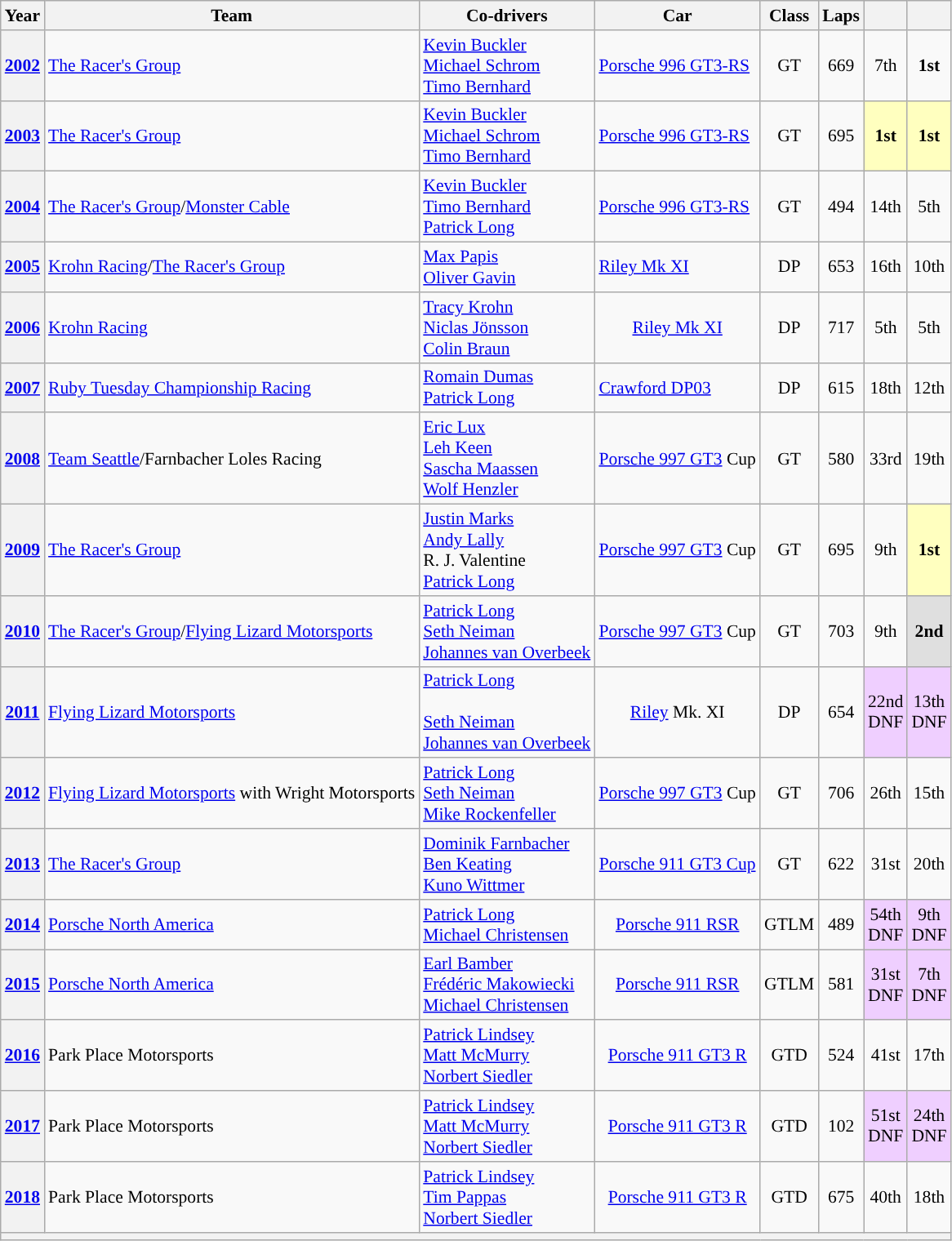<table class="wikitable" style="text-align:center; font-size:90%">
<tr>
<th>Year</th>
<th>Team</th>
<th>Co-drivers</th>
<th>Car</th>
<th>Class</th>
<th>Laps</th>
<th></th>
<th></th>
</tr>
<tr>
<th><a href='#'>2002</a></th>
<td align="left"> <a href='#'>The Racer's Group</a></td>
<td align="left"> <a href='#'>Kevin Buckler</a><br> <a href='#'>Michael Schrom</a><br> <a href='#'>Timo Bernhard</a></td>
<td align="left"><a href='#'>Porsche 996 GT3-RS</a></td>
<td>GT</td>
<td>669</td>
<td>7th</td>
<td><strong>1st</strong></td>
</tr>
<tr>
<th><a href='#'>2003</a></th>
<td align="left"> <a href='#'>The Racer's Group</a></td>
<td align="left"> <a href='#'>Kevin Buckler</a><br> <a href='#'>Michael Schrom</a><br> <a href='#'>Timo Bernhard</a></td>
<td align="left"><a href='#'>Porsche 996 GT3-RS</a></td>
<td>GT</td>
<td>695</td>
<th style="background:#FFFFBF;”">1st</th>
<th style="background:#FFFFBF;”">1st</th>
</tr>
<tr>
<th><a href='#'>2004</a></th>
<td align="left"> <a href='#'>The Racer's Group</a>/<a href='#'>Monster Cable</a></td>
<td align="left"> <a href='#'>Kevin Buckler</a><br> <a href='#'>Timo Bernhard</a><br> <a href='#'>Patrick Long</a></td>
<td align="left"><a href='#'>Porsche 996 GT3-RS</a></td>
<td>GT</td>
<td>494</td>
<td>14th</td>
<td>5th</td>
</tr>
<tr>
<th><a href='#'>2005</a></th>
<td align="left"> <a href='#'>Krohn Racing</a>/<a href='#'>The Racer's Group</a></td>
<td align="left"> <a href='#'>Max Papis</a><br> <a href='#'>Oliver Gavin</a></td>
<td align="left"><a href='#'>Riley Mk XI</a></td>
<td>DP</td>
<td>653</td>
<td>16th</td>
<td>10th</td>
</tr>
<tr>
<th><a href='#'>2006</a></th>
<td align="left"> <a href='#'>Krohn Racing</a></td>
<td align="left"> <a href='#'>Tracy Krohn</a><br> <a href='#'>Niclas Jönsson</a><br> <a href='#'>Colin Braun</a></td>
<td><a href='#'>Riley Mk XI</a></td>
<td>DP</td>
<td>717</td>
<td>5th</td>
<td>5th</td>
</tr>
<tr>
<th><a href='#'>2007</a></th>
<td align="left"> <a href='#'>Ruby Tuesday Championship Racing</a></td>
<td align="left"> <a href='#'>Romain Dumas</a><br> <a href='#'>Patrick Long</a></td>
<td align="left"><a href='#'>Crawford DP03</a></td>
<td>DP</td>
<td>615</td>
<td>18th</td>
<td>12th</td>
</tr>
<tr>
<th><a href='#'>2008</a></th>
<td align="left"> <a href='#'>Team Seattle</a>/Farnbacher Loles Racing</td>
<td align="left"> <a href='#'>Eric Lux</a><br> <a href='#'>Leh Keen</a><br> <a href='#'>Sascha Maassen</a><br> <a href='#'>Wolf Henzler</a></td>
<td><a href='#'>Porsche 997 GT3</a> Cup</td>
<td>GT</td>
<td>580</td>
<td>33rd</td>
<td>19th</td>
</tr>
<tr>
<th><a href='#'>2009</a></th>
<td align="left"> <a href='#'>The Racer's Group</a></td>
<td align="left"> <a href='#'>Justin Marks</a><br> <a href='#'>Andy Lally</a><br> R. J. Valentine<br> <a href='#'>Patrick Long</a></td>
<td><a href='#'>Porsche 997 GT3</a> Cup</td>
<td>GT</td>
<td>695</td>
<td>9th</td>
<td style="background:#FFFFBF;”"><strong>1st</strong></td>
</tr>
<tr>
<th><a href='#'>2010</a></th>
<td align="left"> <a href='#'>The Racer's Group</a>/<a href='#'>Flying Lizard Motorsports</a></td>
<td align="left"> <a href='#'>Patrick Long</a><br> <a href='#'>Seth Neiman</a><br> <a href='#'>Johannes van Overbeek</a></td>
<td><a href='#'>Porsche 997 GT3</a> Cup</td>
<td>GT</td>
<td>703</td>
<td>9th</td>
<td style="background:#DFDFDF;”"><strong>2nd</strong></td>
</tr>
<tr>
<th><a href='#'>2011</a></th>
<td align="left"> <a href='#'>Flying Lizard Motorsports</a></td>
<td align="left"> <a href='#'>Patrick Long</a><br><br> <a href='#'>Seth Neiman</a><br> <a href='#'>Johannes van Overbeek</a></td>
<td><a href='#'>Riley</a> Mk. XI</td>
<td>DP</td>
<td>654</td>
<td style="background:#EFCFFF;">22nd<br>DNF</td>
<td style="background:#EFCFFF;">13th<br>DNF</td>
</tr>
<tr>
<th><a href='#'>2012</a></th>
<td align="left"> <a href='#'>Flying Lizard Motorsports</a> with Wright Motorsports</td>
<td align="left"> <a href='#'>Patrick Long</a><br> <a href='#'>Seth Neiman</a><br> <a href='#'>Mike Rockenfeller</a></td>
<td><a href='#'>Porsche 997 GT3</a> Cup</td>
<td>GT</td>
<td>706</td>
<td>26th</td>
<td>15th</td>
</tr>
<tr>
<th><a href='#'>2013</a></th>
<td align="left"> <a href='#'>The Racer's Group</a></td>
<td align="left"> <a href='#'>Dominik Farnbacher</a><br> <a href='#'>Ben Keating</a><br> <a href='#'>Kuno Wittmer</a></td>
<td><a href='#'>Porsche 911 GT3 Cup</a></td>
<td>GT</td>
<td>622</td>
<td>31st</td>
<td>20th</td>
</tr>
<tr>
<th><a href='#'>2014</a></th>
<td align="left"> <a href='#'>Porsche North America</a></td>
<td align="left"> <a href='#'>Patrick Long</a><br> <a href='#'>Michael Christensen</a></td>
<td><a href='#'>Porsche 911 RSR</a></td>
<td>GTLM</td>
<td>489</td>
<td style="background:#EFCFFF;">54th<br>DNF</td>
<td style="background:#EFCFFF;">9th<br>DNF</td>
</tr>
<tr>
<th><a href='#'>2015</a></th>
<td align="left"> <a href='#'>Porsche North America</a></td>
<td align="left"> <a href='#'>Earl Bamber</a><br> <a href='#'>Frédéric Makowiecki</a><br> <a href='#'>Michael Christensen</a></td>
<td><a href='#'>Porsche 911 RSR</a></td>
<td>GTLM</td>
<td>581</td>
<td style="background:#EFCFFF;">31st<br>DNF</td>
<td style="background:#EFCFFF;">7th<br>DNF</td>
</tr>
<tr>
<th><a href='#'>2016</a></th>
<td align="left"> Park Place Motorsports</td>
<td align="left"> <a href='#'>Patrick Lindsey</a> <br> <a href='#'>Matt McMurry</a><br> <a href='#'>Norbert Siedler</a></td>
<td><a href='#'>Porsche 911 GT3 R</a></td>
<td>GTD</td>
<td>524</td>
<td>41st</td>
<td>17th</td>
</tr>
<tr>
<th><a href='#'>2017</a></th>
<td align="left"> Park Place Motorsports</td>
<td align="left"> <a href='#'>Patrick Lindsey</a><br>  <a href='#'>Matt McMurry</a><br> <a href='#'>Norbert Siedler</a></td>
<td><a href='#'>Porsche 911 GT3 R</a></td>
<td>GTD</td>
<td>102</td>
<td style="background:#EFCFFF;">51st<br>DNF</td>
<td style="background:#EFCFFF;">24th<br>DNF</td>
</tr>
<tr>
<th><a href='#'>2018</a></th>
<td align="left"> Park Place Motorsports</td>
<td align="left"> <a href='#'>Patrick Lindsey</a><br>  <a href='#'>Tim Pappas</a><br> <a href='#'>Norbert Siedler</a></td>
<td><a href='#'>Porsche 911 GT3 R</a></td>
<td>GTD</td>
<td>675</td>
<td>40th</td>
<td>18th</td>
</tr>
<tr>
<th colspan="8"></th>
</tr>
</table>
